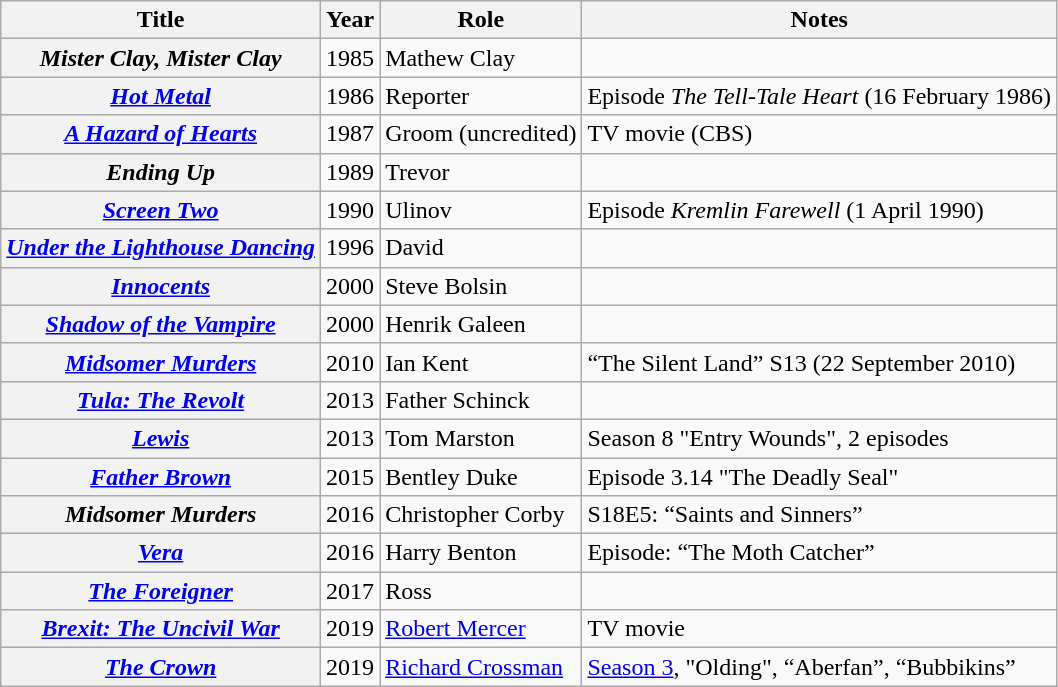<table class="wikitable plainrowheaders sortable">
<tr>
<th scope="col">Title</th>
<th scope="col">Year</th>
<th scope="col">Role</th>
<th scope="col" class="unsortable">Notes</th>
</tr>
<tr>
<th scope="row"><em>Mister Clay, Mister Clay</em></th>
<td>1985</td>
<td>Mathew Clay</td>
<td></td>
</tr>
<tr>
<th scope="row"><em><a href='#'>Hot Metal</a></em></th>
<td>1986</td>
<td>Reporter</td>
<td>Episode <em>The Tell-Tale Heart</em> (16 February 1986)</td>
</tr>
<tr>
<th scope="row"><em><a href='#'>A Hazard of Hearts</a></em></th>
<td>1987</td>
<td>Groom (uncredited)</td>
<td>TV movie (CBS)</td>
</tr>
<tr>
<th scope="row"><em>Ending Up</em></th>
<td>1989</td>
<td>Trevor</td>
<td></td>
</tr>
<tr>
<th scope="row"><em><a href='#'>Screen Two</a></em></th>
<td>1990</td>
<td>Ulinov</td>
<td>Episode <em>Kremlin Farewell</em> (1 April 1990)</td>
</tr>
<tr>
<th scope="row"><em><a href='#'>Under the Lighthouse Dancing</a></em></th>
<td>1996</td>
<td>David</td>
<td></td>
</tr>
<tr>
<th scope="row"><em><a href='#'>Innocents</a></em></th>
<td>2000</td>
<td>Steve Bolsin</td>
<td></td>
</tr>
<tr>
<th scope="row"><em><a href='#'>Shadow of the Vampire</a></em></th>
<td>2000</td>
<td>Henrik Galeen</td>
<td></td>
</tr>
<tr>
<th scope="row"><em><a href='#'>Midsomer Murders</a></em></th>
<td>2010</td>
<td>Ian Kent</td>
<td>“The Silent Land” S13 (22 September 2010)</td>
</tr>
<tr>
<th scope="row"><em><a href='#'>Tula: The Revolt</a></em></th>
<td>2013</td>
<td>Father Schinck</td>
<td></td>
</tr>
<tr>
<th scope="row"><em><a href='#'>Lewis</a></em></th>
<td>2013</td>
<td>Tom Marston</td>
<td>Season 8 "Entry Wounds", 2 episodes</td>
</tr>
<tr>
<th scope="row"><em><a href='#'>Father Brown</a></em></th>
<td>2015</td>
<td>Bentley Duke</td>
<td>Episode 3.14 "The Deadly Seal"</td>
</tr>
<tr>
<th scope="row"><em>Midsomer Murders</em></th>
<td>2016</td>
<td>Christopher Corby</td>
<td>S18E5: “Saints and Sinners”</td>
</tr>
<tr>
<th scope="row"><em><a href='#'>Vera</a></em></th>
<td>2016</td>
<td>Harry Benton</td>
<td>Episode: “The Moth Catcher”</td>
</tr>
<tr>
<th scope="row"><em><a href='#'>The Foreigner</a></em></th>
<td>2017</td>
<td>Ross</td>
<td></td>
</tr>
<tr>
<th scope="row"><em><a href='#'>Brexit: The Uncivil War</a></em></th>
<td>2019</td>
<td><a href='#'>Robert Mercer</a></td>
<td>TV movie</td>
</tr>
<tr>
<th scope="row"><em><a href='#'>The Crown</a></em></th>
<td>2019</td>
<td><a href='#'>Richard Crossman</a></td>
<td><a href='#'>Season 3</a>, "Olding", “Aberfan”, “Bubbikins”</td>
</tr>
</table>
